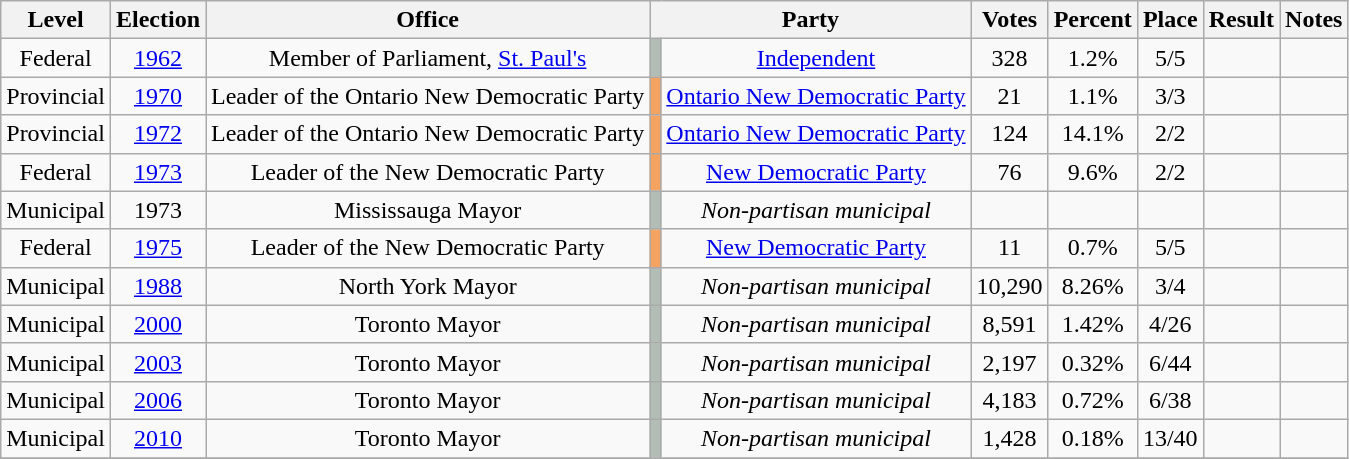<table class="wikitable sortable" style=text-align:center;>
<tr>
<th>Level</th>
<th>Election</th>
<th>Office</th>
<th colspan="2">Party</th>
<th>Votes</th>
<th>Percent</th>
<th>Place</th>
<th>Result</th>
<th>Notes</th>
</tr>
<tr>
<td>Federal</td>
<td><a href='#'>1962</a></td>
<td>Member of Parliament, <a href='#'>St. Paul's</a></td>
<td style="background-color:#B2BEB5;"></td>
<td><a href='#'>Independent</a></td>
<td>328</td>
<td>1.2%</td>
<td>5/5</td>
<td></td>
<td></td>
</tr>
<tr>
<td>Provincial</td>
<td><a href='#'>1970</a></td>
<td>Leader of the Ontario New Democratic Party</td>
<td style="background-color:#F4A460;"></td>
<td><a href='#'>Ontario New Democratic Party</a></td>
<td>21</td>
<td>1.1%</td>
<td>3/3</td>
<td></td>
<td></td>
</tr>
<tr>
<td>Provincial</td>
<td><a href='#'>1972</a></td>
<td>Leader of the Ontario New Democratic Party</td>
<td style="background-color:#F4A460;"></td>
<td><a href='#'>Ontario New Democratic Party</a></td>
<td>124</td>
<td>14.1%</td>
<td>2/2</td>
<td></td>
<td></td>
</tr>
<tr>
<td>Federal</td>
<td><a href='#'>1973</a></td>
<td>Leader of the New Democratic Party</td>
<td style="background-color:#F4A460;"></td>
<td><a href='#'>New Democratic Party</a></td>
<td>76</td>
<td>9.6%</td>
<td>2/2</td>
<td></td>
<td></td>
</tr>
<tr>
<td>Municipal</td>
<td>1973</td>
<td>Mississauga Mayor</td>
<td style="background-color:#B2BEB5;"></td>
<td><em>Non-partisan municipal</em></td>
<td></td>
<td></td>
<td></td>
<td></td>
<td></td>
</tr>
<tr>
<td>Federal</td>
<td><a href='#'>1975</a></td>
<td>Leader of the New Democratic Party</td>
<td style="background-color:#F4A460;"></td>
<td><a href='#'>New Democratic Party</a></td>
<td>11</td>
<td>0.7%</td>
<td>5/5</td>
<td></td>
<td></td>
</tr>
<tr>
<td>Municipal</td>
<td><a href='#'>1988</a></td>
<td>North York Mayor</td>
<td style="background-color:#B2BEB5;"></td>
<td><em>Non-partisan municipal</em></td>
<td>10,290</td>
<td>8.26%</td>
<td>3/4</td>
<td></td>
<td></td>
</tr>
<tr>
<td>Municipal</td>
<td><a href='#'>2000</a></td>
<td>Toronto Mayor</td>
<td style="background-color:#B2BEB5;"></td>
<td><em>Non-partisan municipal</em></td>
<td>8,591</td>
<td>1.42%</td>
<td>4/26</td>
<td></td>
<td></td>
</tr>
<tr>
<td>Municipal</td>
<td><a href='#'>2003</a></td>
<td>Toronto Mayor</td>
<td style="background-color:#B2BEB5;"></td>
<td><em>Non-partisan municipal</em></td>
<td>2,197</td>
<td>0.32%</td>
<td>6/44</td>
<td></td>
<td></td>
</tr>
<tr>
<td>Municipal</td>
<td><a href='#'>2006</a></td>
<td>Toronto Mayor</td>
<td style="background-color:#B2BEB5;"></td>
<td><em>Non-partisan municipal</em></td>
<td>4,183</td>
<td>0.72%</td>
<td>6/38</td>
<td></td>
<td></td>
</tr>
<tr>
<td>Municipal</td>
<td><a href='#'>2010</a></td>
<td>Toronto Mayor</td>
<td style="background-color:#B2BEB5;"></td>
<td><em>Non-partisan municipal</em></td>
<td>1,428</td>
<td>0.18%</td>
<td>13/40</td>
<td></td>
<td></td>
</tr>
<tr>
</tr>
</table>
